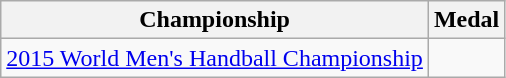<table class="wikitable">
<tr>
<th>Championship</th>
<th>Medal</th>
</tr>
<tr>
<td><a href='#'>2015 World Men's Handball Championship</a></td>
<td></td>
</tr>
</table>
